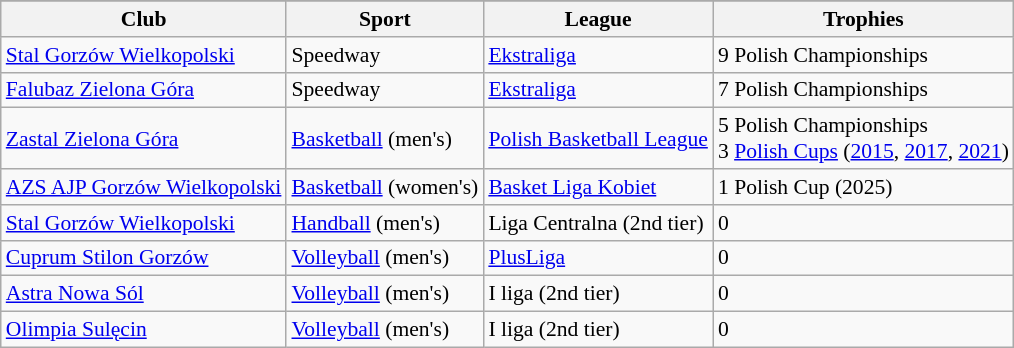<table class="wikitable sortable" style="font-size:90%">
<tr>
</tr>
<tr>
<th>Club</th>
<th>Sport</th>
<th>League</th>
<th>Trophies</th>
</tr>
<tr>
<td><a href='#'>Stal Gorzów Wielkopolski</a></td>
<td>Speedway</td>
<td><a href='#'>Ekstraliga</a></td>
<td>9 Polish Championships</td>
</tr>
<tr>
<td><a href='#'>Falubaz Zielona Góra</a></td>
<td>Speedway</td>
<td><a href='#'>Ekstraliga</a></td>
<td>7 Polish Championships</td>
</tr>
<tr>
<td><a href='#'>Zastal Zielona Góra</a></td>
<td><a href='#'>Basketball</a> (men's)</td>
<td><a href='#'>Polish Basketball League</a></td>
<td>5 Polish Championships<br>3 <a href='#'>Polish Cups</a> (<a href='#'>2015</a>, <a href='#'>2017</a>, <a href='#'>2021</a>)</td>
</tr>
<tr>
<td><a href='#'>AZS AJP Gorzów Wielkopolski</a></td>
<td><a href='#'>Basketball</a> (women's)</td>
<td><a href='#'>Basket Liga Kobiet</a></td>
<td>1 Polish Cup (2025)</td>
</tr>
<tr>
<td><a href='#'>Stal Gorzów Wielkopolski</a></td>
<td><a href='#'>Handball</a> (men's)</td>
<td>Liga Centralna (2nd tier)</td>
<td>0</td>
</tr>
<tr>
<td><a href='#'>Cuprum Stilon Gorzów</a></td>
<td><a href='#'>Volleyball</a> (men's)</td>
<td><a href='#'>PlusLiga</a></td>
<td>0</td>
</tr>
<tr>
<td><a href='#'>Astra Nowa Sól</a></td>
<td><a href='#'>Volleyball</a> (men's)</td>
<td>I liga (2nd tier)</td>
<td>0</td>
</tr>
<tr>
<td><a href='#'>Olimpia Sulęcin</a></td>
<td><a href='#'>Volleyball</a> (men's)</td>
<td>I liga (2nd tier)</td>
<td>0</td>
</tr>
</table>
